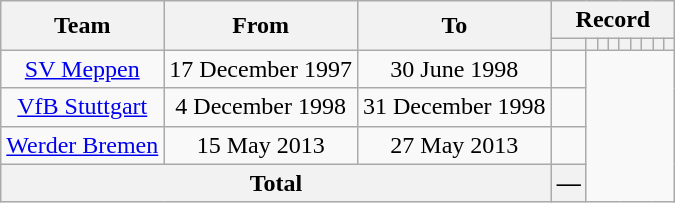<table class="wikitable" style="text-align: center">
<tr>
<th rowspan="2">Team</th>
<th rowspan="2">From</th>
<th rowspan="2">To</th>
<th colspan="9">Record</th>
</tr>
<tr>
<th></th>
<th></th>
<th></th>
<th></th>
<th></th>
<th></th>
<th></th>
<th></th>
<th></th>
</tr>
<tr>
<td><a href='#'>SV Meppen</a></td>
<td>17 December 1997</td>
<td>30 June 1998<br></td>
<td></td>
</tr>
<tr>
<td><a href='#'>VfB Stuttgart</a></td>
<td>4 December 1998</td>
<td>31 December 1998<br></td>
<td></td>
</tr>
<tr>
<td><a href='#'>Werder Bremen</a></td>
<td>15 May 2013</td>
<td>27 May 2013<br></td>
<td></td>
</tr>
<tr>
<th colspan="3">Total<br></th>
<th>—</th>
</tr>
</table>
